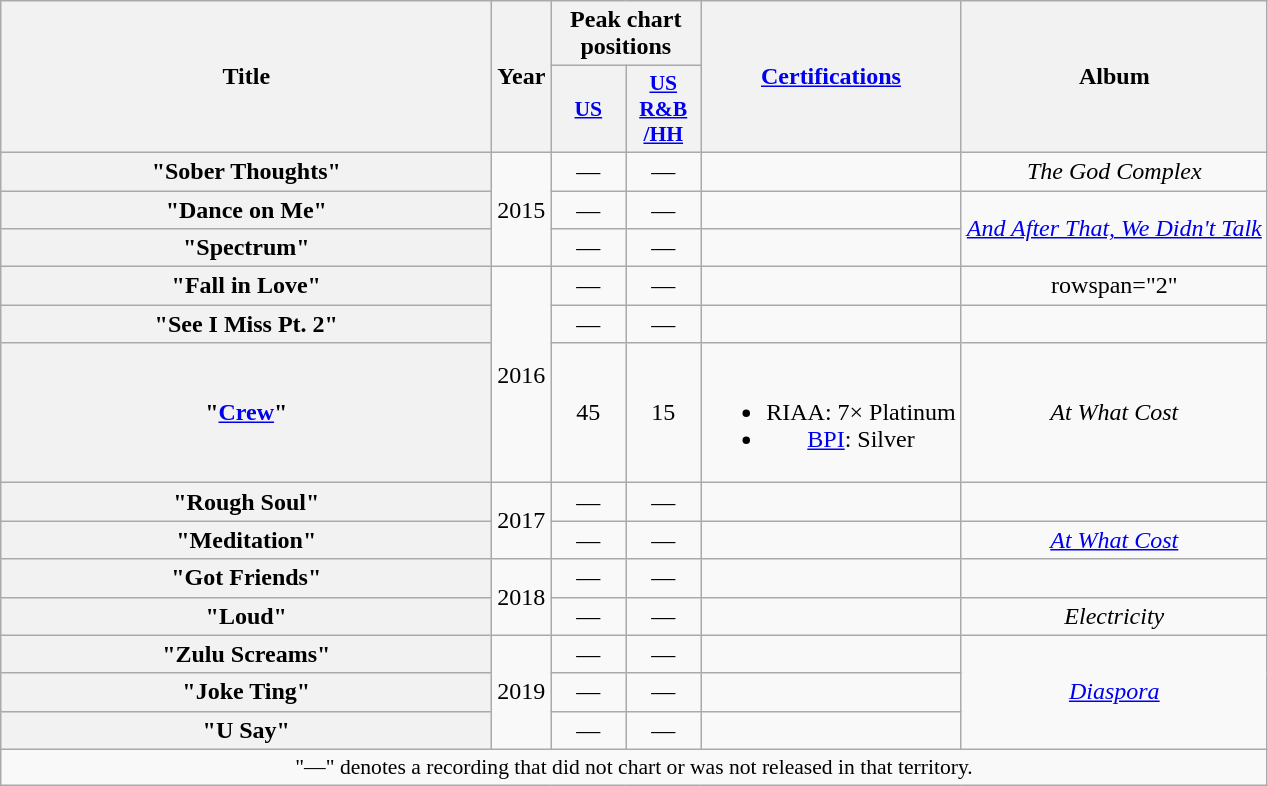<table class="wikitable plainrowheaders" style="text-align:center;">
<tr>
<th scope="col" rowspan="2" style="width:20em;">Title</th>
<th scope="col" rowspan="2" style="width:1em;">Year</th>
<th scope="col" colspan="2">Peak chart positions</th>
<th scope="col" rowspan="2"><a href='#'>Certifications</a></th>
<th scope="col" rowspan="2">Album</th>
</tr>
<tr>
<th scope="col" style="width:3em;font-size:90%;"><a href='#'>US</a><br></th>
<th scope="col" style="width:3em;font-size:90%;"><a href='#'>US<br>R&B<br>/HH</a><br></th>
</tr>
<tr>
<th scope="row">"Sober Thoughts"</th>
<td rowspan="3">2015</td>
<td>—</td>
<td>—</td>
<td></td>
<td><em>The God Complex</em></td>
</tr>
<tr>
<th scope="row">"Dance on Me"</th>
<td>—</td>
<td>—</td>
<td></td>
<td rowspan="2"><em><a href='#'>And After That, We Didn't Talk</a></em></td>
</tr>
<tr>
<th scope="row">"Spectrum"</th>
<td>—</td>
<td>—</td>
<td></td>
</tr>
<tr>
<th scope="row">"Fall in Love"<br></th>
<td rowspan="3">2016</td>
<td>—</td>
<td>—</td>
<td></td>
<td>rowspan="2" </td>
</tr>
<tr>
<th scope="row">"See I Miss Pt. 2"<br></th>
<td>—</td>
<td>—</td>
<td></td>
</tr>
<tr>
<th scope="row">"<a href='#'>Crew</a>"<br></th>
<td>45</td>
<td>15</td>
<td><br><ul><li>RIAA: 7× Platinum</li><li><a href='#'>BPI</a>: Silver</li></ul></td>
<td><em>At What Cost</em></td>
</tr>
<tr>
<th scope="row">"Rough Soul"<br></th>
<td rowspan="2">2017</td>
<td>—</td>
<td>—</td>
<td></td>
<td></td>
</tr>
<tr>
<th scope="row">"Meditation"<br></th>
<td>—</td>
<td>—</td>
<td></td>
<td><em><a href='#'>At What Cost</a></em></td>
</tr>
<tr>
<th scope="row">"Got Friends"<br></th>
<td rowspan="2">2018</td>
<td>—</td>
<td>—</td>
<td></td>
<td></td>
</tr>
<tr>
<th scope="row">"Loud"<br></th>
<td>—</td>
<td>—</td>
<td></td>
<td><em>Electricity</em></td>
</tr>
<tr>
<th scope="row">"Zulu Screams"<br></th>
<td rowspan="3">2019</td>
<td>—</td>
<td>—</td>
<td></td>
<td rowspan="3"><em><a href='#'>Diaspora</a></em></td>
</tr>
<tr>
<th scope="row">"Joke Ting"<br></th>
<td>—</td>
<td>—</td>
<td></td>
</tr>
<tr>
<th scope="row">"U Say"<br></th>
<td>—</td>
<td>—</td>
<td></td>
</tr>
<tr>
<td colspan="12" style="font-size:90%">"—" denotes a recording that did not chart or was not released in that territory.</td>
</tr>
</table>
